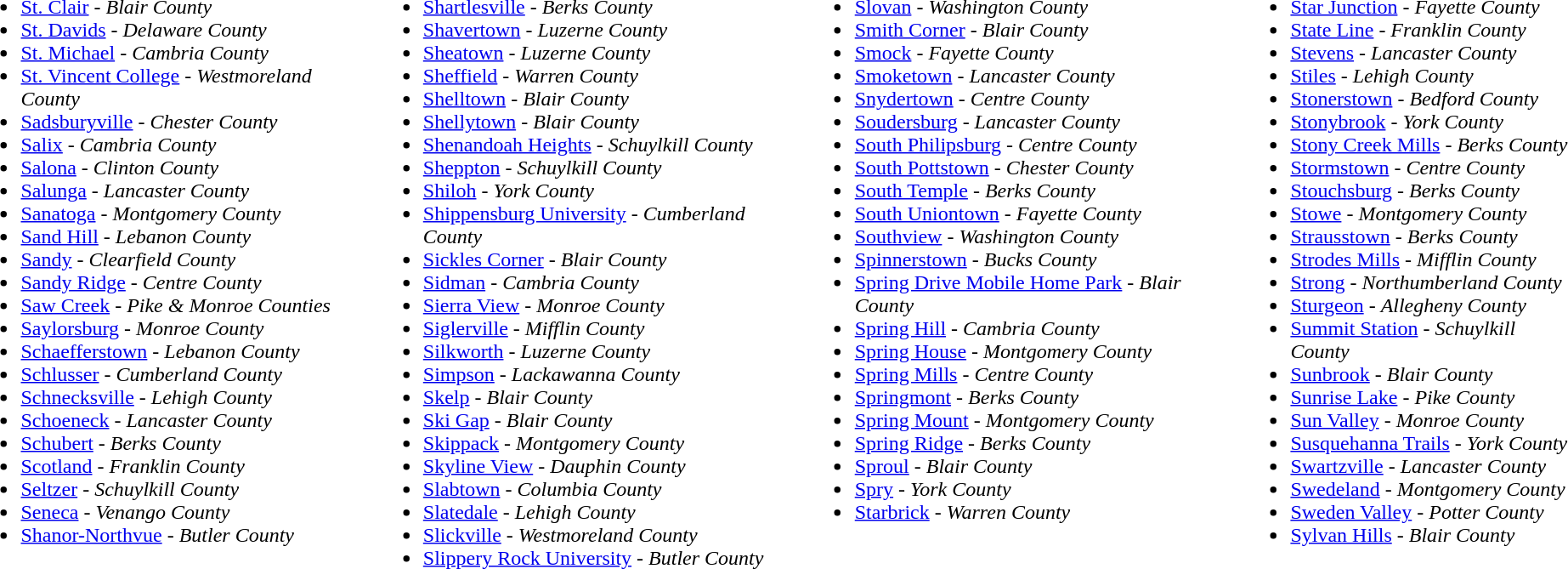<table>
<tr valign=top>
<td><br><ul><li><a href='#'>St. Clair</a> - <em>Blair County</em></li><li><a href='#'>St. Davids</a> - <em>Delaware County</em></li><li><a href='#'>St. Michael</a> - <em>Cambria County</em></li><li><a href='#'>St. Vincent College</a> - <em>Westmoreland County</em></li><li><a href='#'>Sadsburyville</a> - <em>Chester County</em></li><li><a href='#'>Salix</a> - <em>Cambria County</em></li><li><a href='#'>Salona</a> - <em>Clinton County</em></li><li><a href='#'>Salunga</a> - <em>Lancaster County</em></li><li><a href='#'>Sanatoga</a> - <em>Montgomery County</em></li><li><a href='#'>Sand Hill</a> - <em>Lebanon County</em></li><li><a href='#'>Sandy</a> - <em>Clearfield County</em></li><li><a href='#'>Sandy Ridge</a> - <em>Centre County</em></li><li><a href='#'>Saw Creek</a> - <em>Pike & Monroe Counties</em></li><li><a href='#'>Saylorsburg</a> - <em>Monroe County</em></li><li><a href='#'>Schaefferstown</a> - <em>Lebanon County</em></li><li><a href='#'>Schlusser</a> - <em>Cumberland County</em></li><li><a href='#'>Schnecksville</a> - <em>Lehigh County</em></li><li><a href='#'>Schoeneck</a> - <em>Lancaster County</em></li><li><a href='#'>Schubert</a> - <em>Berks County</em></li><li><a href='#'>Scotland</a> - <em>Franklin County</em></li><li><a href='#'>Seltzer</a> - <em>Schuylkill County</em></li><li><a href='#'>Seneca</a> - <em>Venango County</em></li><li><a href='#'>Shanor-Northvue</a> - <em>Butler County</em></li></ul></td>
<td><br><ul><li><a href='#'>Shartlesville</a> - <em>Berks County</em></li><li><a href='#'>Shavertown</a> - <em>Luzerne County</em></li><li><a href='#'>Sheatown</a> - <em>Luzerne County</em></li><li><a href='#'>Sheffield</a> - <em>Warren County</em></li><li><a href='#'>Shelltown</a> - <em>Blair County</em></li><li><a href='#'>Shellytown</a> - <em>Blair County</em></li><li><a href='#'>Shenandoah Heights</a> - <em>Schuylkill County</em></li><li><a href='#'>Sheppton</a> - <em>Schuylkill County</em></li><li><a href='#'>Shiloh</a> - <em>York County</em></li><li><a href='#'>Shippensburg University</a> - <em>Cumberland County</em></li><li><a href='#'>Sickles Corner</a> - <em>Blair County</em></li><li><a href='#'>Sidman</a> - <em>Cambria County</em></li><li><a href='#'>Sierra View</a> - <em>Monroe County</em></li><li><a href='#'>Siglerville</a> - <em>Mifflin County</em></li><li><a href='#'>Silkworth</a> - <em>Luzerne County</em></li><li><a href='#'>Simpson</a> - <em>Lackawanna County</em></li><li><a href='#'>Skelp</a> - <em>Blair County</em></li><li><a href='#'>Ski Gap</a> - <em>Blair County</em></li><li><a href='#'>Skippack</a> - <em>Montgomery County</em></li><li><a href='#'>Skyline View</a> - <em>Dauphin County</em></li><li><a href='#'>Slabtown</a> - <em>Columbia County</em></li><li><a href='#'>Slatedale</a> - <em>Lehigh County</em></li><li><a href='#'>Slickville</a> - <em>Westmoreland County</em></li><li><a href='#'>Slippery Rock University</a> - <em>Butler County</em></li></ul></td>
<td><br><ul><li><a href='#'>Slovan</a> - <em>Washington County</em></li><li><a href='#'>Smith Corner</a> - <em>Blair County</em></li><li><a href='#'>Smock</a> - <em>Fayette County</em></li><li><a href='#'>Smoketown</a> - <em>Lancaster County</em></li><li><a href='#'>Snydertown</a> - <em>Centre County</em></li><li><a href='#'>Soudersburg</a> - <em>Lancaster County</em></li><li><a href='#'>South Philipsburg</a> - <em>Centre County</em></li><li><a href='#'>South Pottstown</a> - <em>Chester County</em></li><li><a href='#'>South Temple</a> - <em>Berks County</em></li><li><a href='#'>South Uniontown</a> - <em>Fayette County</em></li><li><a href='#'>Southview</a> - <em>Washington County</em></li><li><a href='#'>Spinnerstown</a> - <em>Bucks County</em></li><li><a href='#'>Spring Drive Mobile Home Park</a> - <em>Blair County</em></li><li><a href='#'>Spring Hill</a> - <em>Cambria County</em></li><li><a href='#'>Spring House</a> - <em>Montgomery County</em></li><li><a href='#'>Spring Mills</a> - <em>Centre County</em></li><li><a href='#'>Springmont</a> - <em>Berks County</em></li><li><a href='#'>Spring Mount</a> - <em>Montgomery County</em></li><li><a href='#'>Spring Ridge</a> - <em>Berks County</em></li><li><a href='#'>Sproul</a> - <em>Blair County</em></li><li><a href='#'>Spry</a> - <em>York County</em></li><li><a href='#'>Starbrick</a> - <em>Warren County</em></li></ul></td>
<td><br><ul><li><a href='#'>Star Junction</a> - <em>Fayette County</em></li><li><a href='#'>State Line</a> - <em>Franklin County</em></li><li><a href='#'>Stevens</a> - <em>Lancaster County</em></li><li><a href='#'>Stiles</a> - <em>Lehigh County</em></li><li><a href='#'>Stonerstown</a> - <em>Bedford County</em></li><li><a href='#'>Stonybrook</a> - <em>York County</em></li><li><a href='#'>Stony Creek Mills</a> - <em>Berks County</em></li><li><a href='#'>Stormstown</a> - <em>Centre County</em></li><li><a href='#'>Stouchsburg</a> - <em>Berks County</em></li><li><a href='#'>Stowe</a> - <em>Montgomery County</em></li><li><a href='#'>Strausstown</a> - <em>Berks County</em></li><li><a href='#'>Strodes Mills</a> - <em>Mifflin County</em></li><li><a href='#'>Strong</a> - <em>Northumberland County</em></li><li><a href='#'>Sturgeon</a> - <em>Allegheny County</em></li><li><a href='#'>Summit Station</a> - <em>Schuylkill County</em></li><li><a href='#'>Sunbrook</a> - <em>Blair County</em></li><li><a href='#'>Sunrise Lake</a> - <em>Pike County</em></li><li><a href='#'>Sun Valley</a> - <em>Monroe County</em></li><li><a href='#'>Susquehanna Trails</a> - <em>York County</em></li><li><a href='#'>Swartzville</a> - <em>Lancaster County</em></li><li><a href='#'>Swedeland</a> - <em>Montgomery County</em></li><li><a href='#'>Sweden Valley</a> - <em>Potter County</em></li><li><a href='#'>Sylvan Hills</a> - <em>Blair County</em></li></ul></td>
</tr>
</table>
